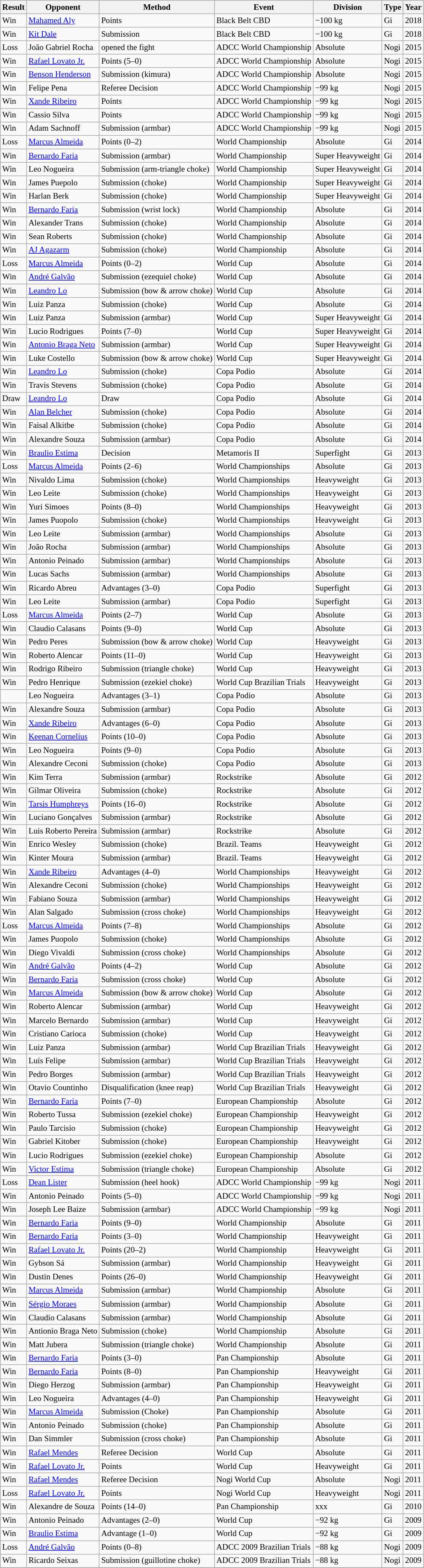<table class="wikitable sortable" style="font-size:80%; text-align:left;">
<tr>
<th width="10pt">Result</th>
<th>Opponent</th>
<th>Method</th>
<th>Event</th>
<th>Division</th>
<th>Type</th>
<th>Year</th>
</tr>
<tr>
<td>Win</td>
<td><a href='#'>Mahamed Aly</a></td>
<td>Points</td>
<td>Black Belt CBD</td>
<td>−100 kg</td>
<td>Gi</td>
<td>2018</td>
</tr>
<tr>
<td>Win</td>
<td><a href='#'>Kit Dale</a></td>
<td>Submission</td>
<td>Black Belt CBD</td>
<td>−100 kg</td>
<td>Gi</td>
<td>2018</td>
</tr>
<tr>
<td>Loss</td>
<td>João Gabriel Rocha</td>
<td>opened the fight</td>
<td>ADCC World Championship</td>
<td>Absolute</td>
<td>Nogi</td>
<td>2015</td>
</tr>
<tr>
<td>Win</td>
<td><a href='#'>Rafael Lovato Jr.</a></td>
<td>Points (5–0)</td>
<td>ADCC World Championship</td>
<td>Absolute</td>
<td>Nogi</td>
<td>2015</td>
</tr>
<tr>
<td>Win</td>
<td><a href='#'>Benson Henderson</a></td>
<td>Submission (kimura)</td>
<td>ADCC World Championship</td>
<td>Absolute</td>
<td>Nogi</td>
<td>2015</td>
</tr>
<tr>
<td>Win</td>
<td>Felipe Pena</td>
<td>Referee Decision</td>
<td>ADCC World Championship</td>
<td>−99 kg</td>
<td>Nogi</td>
<td>2015</td>
</tr>
<tr>
<td>Win</td>
<td><a href='#'>Xande Ribeiro</a></td>
<td>Points</td>
<td>ADCC World Championship</td>
<td>−99 kg</td>
<td>Nogi</td>
<td>2015</td>
</tr>
<tr>
<td>Win</td>
<td>Cassio Silva</td>
<td>Points</td>
<td>ADCC World Championship</td>
<td>−99 kg</td>
<td>Nogi</td>
<td>2015</td>
</tr>
<tr>
<td>Win</td>
<td>Adam Sachnoff</td>
<td>Submission (armbar)</td>
<td>ADCC World Championship</td>
<td>−99 kg</td>
<td>Nogi</td>
<td>2015</td>
</tr>
<tr>
<td>Loss</td>
<td><a href='#'>Marcus Almeida</a></td>
<td>Points (0–2)</td>
<td>World Championship</td>
<td>Absolute</td>
<td>Gi</td>
<td>2014</td>
</tr>
<tr>
<td>Win</td>
<td><a href='#'>Bernardo Faria</a></td>
<td>Submission (armbar)</td>
<td>World Championship</td>
<td>Super Heavyweight</td>
<td>Gi</td>
<td>2014</td>
</tr>
<tr>
<td>Win</td>
<td>Leo Nogueira</td>
<td>Submission (arm-triangle choke)</td>
<td>World Championship</td>
<td>Super Heavyweight</td>
<td>Gi</td>
<td>2014</td>
</tr>
<tr>
<td>Win</td>
<td>James Puepolo</td>
<td>Submission (choke)</td>
<td>World Championship</td>
<td>Super Heavyweight</td>
<td>Gi</td>
<td>2014</td>
</tr>
<tr>
<td>Win</td>
<td>Harlan Berk</td>
<td>Submission (choke)</td>
<td>World Championship</td>
<td>Super Heavyweight</td>
<td>Gi</td>
<td>2014</td>
</tr>
<tr>
<td>Win</td>
<td><a href='#'>Bernardo Faria</a></td>
<td>Submission (wrist lock)</td>
<td>World Championship</td>
<td>Absolute</td>
<td>Gi</td>
<td>2014</td>
</tr>
<tr>
<td>Win</td>
<td>Alexander Trans</td>
<td>Submission (choke)</td>
<td>World Championship</td>
<td>Absolute</td>
<td>Gi</td>
<td>2014</td>
</tr>
<tr>
<td>Win</td>
<td>Sean Roberts</td>
<td>Submission (choke)</td>
<td>World Championship</td>
<td>Absolute</td>
<td>Gi</td>
<td>2014</td>
</tr>
<tr>
<td>Win</td>
<td><a href='#'>AJ Agazarm</a></td>
<td>Submission (choke)</td>
<td>World Championship</td>
<td>Absolute</td>
<td>Gi</td>
<td>2014</td>
</tr>
<tr>
<td>Loss</td>
<td><a href='#'>Marcus Almeida</a></td>
<td>Points (0–2)</td>
<td>World Cup</td>
<td>Absolute</td>
<td>Gi</td>
<td>2014</td>
</tr>
<tr>
<td>Win</td>
<td><a href='#'>André Galvão</a></td>
<td>Submission (ezequiel choke)</td>
<td>World Cup</td>
<td>Absolute</td>
<td>Gi</td>
<td>2014</td>
</tr>
<tr>
<td>Win</td>
<td><a href='#'>Leandro Lo</a></td>
<td>Submission (bow & arrow choke)</td>
<td>World Cup</td>
<td>Absolute</td>
<td>Gi</td>
<td>2014</td>
</tr>
<tr>
<td>Win</td>
<td>Luiz Panza</td>
<td>Submission (choke)</td>
<td>World Cup</td>
<td>Absolute</td>
<td>Gi</td>
<td>2014</td>
</tr>
<tr>
<td>Win</td>
<td>Luiz Panza</td>
<td>Submission (armbar)</td>
<td>World Cup</td>
<td>Super Heavyweight</td>
<td>Gi</td>
<td>2014</td>
</tr>
<tr>
<td>Win</td>
<td>Lucio Rodrigues</td>
<td>Points (7–0)</td>
<td>World Cup</td>
<td>Super Heavyweight</td>
<td>Gi</td>
<td>2014</td>
</tr>
<tr>
<td>Win</td>
<td><a href='#'>Antonio Braga Neto</a></td>
<td>Submission (armbar)</td>
<td>World Cup</td>
<td>Super Heavyweight</td>
<td>Gi</td>
<td>2014</td>
</tr>
<tr>
<td>Win</td>
<td>Luke Costello</td>
<td>Submission (bow & arrow choke)</td>
<td>World Cup</td>
<td>Super Heavyweight</td>
<td>Gi</td>
<td>2014</td>
</tr>
<tr>
<td>Win</td>
<td><a href='#'>Leandro Lo</a></td>
<td>Submission (choke)</td>
<td>Copa Podio</td>
<td>Absolute</td>
<td>Gi</td>
<td>2014</td>
</tr>
<tr>
<td>Win</td>
<td>Travis Stevens</td>
<td>Submission (choke)</td>
<td>Copa Podio</td>
<td>Absolute</td>
<td>Gi</td>
<td>2014</td>
</tr>
<tr>
<td>Draw</td>
<td><a href='#'>Leandro Lo</a></td>
<td>Draw</td>
<td>Copa Podio</td>
<td>Absolute</td>
<td>Gi</td>
<td>2014</td>
</tr>
<tr>
<td>Win</td>
<td><a href='#'>Alan Belcher</a></td>
<td>Submission (choke)</td>
<td>Copa Podio</td>
<td>Absolute</td>
<td>Gi</td>
<td>2014</td>
</tr>
<tr>
<td>Win</td>
<td>Faisal Alkitbe</td>
<td>Submission (choke)</td>
<td>Copa Podio</td>
<td>Absolute</td>
<td>Gi</td>
<td>2014</td>
</tr>
<tr>
<td>Win</td>
<td>Alexandre Souza</td>
<td>Submission (armbar)</td>
<td>Copa Podio</td>
<td>Absolute</td>
<td>Gi</td>
<td>2014</td>
</tr>
<tr>
<td>Win</td>
<td><a href='#'>Braulio Estima</a></td>
<td>Decision</td>
<td>Metamoris II</td>
<td>Superfight</td>
<td>Gi</td>
<td>2013</td>
</tr>
<tr>
<td>Loss</td>
<td><a href='#'>Marcus Almeida</a></td>
<td>Points (2–6)</td>
<td>World Championships</td>
<td>Absolute</td>
<td>Gi</td>
<td>2013</td>
</tr>
<tr>
<td>Win</td>
<td>Nivaldo Lima</td>
<td>Submission (choke)</td>
<td>World Championships</td>
<td>Heavyweight</td>
<td>Gi</td>
<td>2013</td>
</tr>
<tr>
<td>Win</td>
<td>Leo Leite</td>
<td>Submission (choke)</td>
<td>World Championships</td>
<td>Heavyweight</td>
<td>Gi</td>
<td>2013</td>
</tr>
<tr>
<td>Win</td>
<td>Yuri Simoes</td>
<td>Points (8–0)</td>
<td>World Championships</td>
<td>Heavyweight</td>
<td>Gi</td>
<td>2013</td>
</tr>
<tr>
<td>Win</td>
<td>James Puopolo</td>
<td>Submission (choke)</td>
<td>World Championships</td>
<td>Heavyweight</td>
<td>Gi</td>
<td>2013</td>
</tr>
<tr>
<td>Win</td>
<td>Leo Leite</td>
<td>Submission (armbar)</td>
<td>World Championships</td>
<td>Absolute</td>
<td>Gi</td>
<td>2013</td>
</tr>
<tr>
<td>Win</td>
<td>João Rocha</td>
<td>Submission (armbar)</td>
<td>World Championships</td>
<td>Absolute</td>
<td>Gi</td>
<td>2013</td>
</tr>
<tr>
<td>Win</td>
<td>Antonio Peinado</td>
<td>Submission (armbar)</td>
<td>World Championships</td>
<td>Absolute</td>
<td>Gi</td>
<td>2013</td>
</tr>
<tr>
<td>Win</td>
<td>Lucas Sachs</td>
<td>Submission (armbar)</td>
<td>World Championships</td>
<td>Absolute</td>
<td>Gi</td>
<td>2013</td>
</tr>
<tr>
<td>Win</td>
<td>Ricardo Abreu</td>
<td>Advantages (3–0)</td>
<td>Copa Podio</td>
<td>Superfight</td>
<td>Gi</td>
<td>2013</td>
</tr>
<tr>
<td>Win</td>
<td>Leo Leite</td>
<td>Submission (armbar)</td>
<td>Copa Podio</td>
<td>Superfight</td>
<td>Gi</td>
<td>2013</td>
</tr>
<tr>
<td>Loss</td>
<td><a href='#'>Marcus Almeida</a></td>
<td>Points (2–7)</td>
<td>World Cup</td>
<td>Absolute</td>
<td>Gi</td>
<td>2013</td>
</tr>
<tr>
<td>Win</td>
<td>Claudio Calasans</td>
<td>Points (9–0)</td>
<td>World Cup</td>
<td>Absolute</td>
<td>Gi</td>
<td>2013</td>
</tr>
<tr>
<td>Win</td>
<td>Pedro Peres</td>
<td>Submission (bow & arrow choke)</td>
<td>World Cup</td>
<td>Heavyweight</td>
<td>Gi</td>
<td>2013</td>
</tr>
<tr>
<td>Win</td>
<td>Roberto Alencar</td>
<td>Points (11–0)</td>
<td>World Cup</td>
<td>Heavyweight</td>
<td>Gi</td>
<td>2013</td>
</tr>
<tr>
<td>Win</td>
<td>Rodrigo Ribeiro</td>
<td>Submission (triangle choke)</td>
<td>World Cup</td>
<td>Heavyweight</td>
<td>Gi</td>
<td>2013</td>
</tr>
<tr>
<td>Win</td>
<td>Pedro Henrique</td>
<td>Submission (ezekiel choke)</td>
<td>World Cup Brazilian Trials</td>
<td>Heavyweight</td>
<td>Gi</td>
<td>2013</td>
</tr>
<tr>
<td></td>
<td>Leo Nogueira</td>
<td>Advantages (3–1)</td>
<td>Copa Podio</td>
<td>Absolute</td>
<td>Gi</td>
<td>2013</td>
</tr>
<tr>
<td>Win</td>
<td>Alexandre Souza</td>
<td>Submission (armbar)</td>
<td>Copa Podio</td>
<td>Absolute</td>
<td>Gi</td>
<td>2013</td>
</tr>
<tr>
<td>Win</td>
<td><a href='#'>Xande Ribeiro</a></td>
<td>Advantages (6–0)</td>
<td>Copa Podio</td>
<td>Absolute</td>
<td>Gi</td>
<td>2013</td>
</tr>
<tr>
<td>Win</td>
<td><a href='#'>Keenan Cornelius</a></td>
<td>Points (10–0)</td>
<td>Copa Podio</td>
<td>Absolute</td>
<td>Gi</td>
<td>2013</td>
</tr>
<tr>
<td>Win</td>
<td>Leo Nogueira</td>
<td>Points (9–0)</td>
<td>Copa Podio</td>
<td>Absolute</td>
<td>Gi</td>
<td>2013</td>
</tr>
<tr>
<td>Win</td>
<td>Alexandre Ceconi</td>
<td>Submission (choke)</td>
<td>Copa Podio</td>
<td>Absolute</td>
<td>Gi</td>
<td>2013</td>
</tr>
<tr>
<td>Win</td>
<td>Kim Terra</td>
<td>Submission (armbar)</td>
<td>Rockstrike</td>
<td>Absolute</td>
<td>Gi</td>
<td>2012</td>
</tr>
<tr>
<td>Win</td>
<td>Gilmar Oliveira</td>
<td>Submission (choke)</td>
<td>Rockstrike</td>
<td>Absolute</td>
<td>Gi</td>
<td>2012</td>
</tr>
<tr>
<td>Win</td>
<td><a href='#'>Tarsis Humphreys</a></td>
<td>Points (16–0)</td>
<td>Rockstrike</td>
<td>Absolute</td>
<td>Gi</td>
<td>2012</td>
</tr>
<tr>
<td>Win</td>
<td>Luciano Gonçalves</td>
<td>Submission (armbar)</td>
<td>Rockstrike</td>
<td>Absolute</td>
<td>Gi</td>
<td>2012</td>
</tr>
<tr>
<td>Win</td>
<td>Luis Roberto Pereira</td>
<td>Submission (armbar)</td>
<td>Rockstrike</td>
<td>Absolute</td>
<td>Gi</td>
<td>2012</td>
</tr>
<tr>
<td>Win</td>
<td>Enrico Wesley</td>
<td>Submission (choke)</td>
<td>Brazil. Teams</td>
<td>Heavyweight</td>
<td>Gi</td>
<td>2012</td>
</tr>
<tr>
<td>Win</td>
<td>Kinter Moura</td>
<td>Submission (armbar)</td>
<td>Brazil. Teams</td>
<td>Heavyweight</td>
<td>Gi</td>
<td>2012</td>
</tr>
<tr>
<td>Win</td>
<td><a href='#'>Xande Ribeiro</a></td>
<td>Advantages (4–0)</td>
<td>World Championships</td>
<td>Heavyweight</td>
<td>Gi</td>
<td>2012</td>
</tr>
<tr>
<td>Win</td>
<td>Alexandre Ceconi</td>
<td>Submission (choke)</td>
<td>World Championships</td>
<td>Heavyweight</td>
<td>Gi</td>
<td>2012</td>
</tr>
<tr>
<td>Win</td>
<td>Fabiano Souza</td>
<td>Submission (armbar)</td>
<td>World Championships</td>
<td>Heavyweight</td>
<td>Gi</td>
<td>2012</td>
</tr>
<tr>
<td>Win</td>
<td>Alan Salgado</td>
<td>Submission (cross choke)</td>
<td>World Championships</td>
<td>Heavyweight</td>
<td>Gi</td>
<td>2012</td>
</tr>
<tr>
<td>Loss</td>
<td><a href='#'>Marcus Almeida</a></td>
<td>Points (7–8)</td>
<td>World Championships</td>
<td>Absolute</td>
<td>Gi</td>
<td>2012</td>
</tr>
<tr>
<td>Win</td>
<td>James Puopolo</td>
<td>Submission (choke)</td>
<td>World Championships</td>
<td>Absolute</td>
<td>Gi</td>
<td>2012</td>
</tr>
<tr>
<td>Win</td>
<td>Diego Vivaldi</td>
<td>Submission (cross choke)</td>
<td>World Championships</td>
<td>Absolute</td>
<td>Gi</td>
<td>2012</td>
</tr>
<tr>
<td>Win</td>
<td><a href='#'>André Galvão</a></td>
<td>Points (4–2)</td>
<td>World Cup</td>
<td>Absolute</td>
<td>Gi</td>
<td>2012</td>
</tr>
<tr>
<td>Win</td>
<td><a href='#'>Bernardo Faria</a></td>
<td>Submission (cross choke)</td>
<td>World Cup</td>
<td>Absolute</td>
<td>Gi</td>
<td>2012</td>
</tr>
<tr>
<td>Win</td>
<td><a href='#'>Marcus Almeida</a></td>
<td>Submission (bow & arrow choke)</td>
<td>World Cup</td>
<td>Absolute</td>
<td>Gi</td>
<td>2012</td>
</tr>
<tr>
<td>Win</td>
<td>Roberto Alencar</td>
<td>Submission (armbar)</td>
<td>World Cup</td>
<td>Heavyweight</td>
<td>Gi</td>
<td>2012</td>
</tr>
<tr>
<td>Win</td>
<td>Marcelo Bernardo</td>
<td>Submission (armbar)</td>
<td>World Cup</td>
<td>Heavyweight</td>
<td>Gi</td>
<td>2012</td>
</tr>
<tr>
<td>Win</td>
<td>Cristiano Carioca</td>
<td>Submission (choke)</td>
<td>World Cup</td>
<td>Heavyweight</td>
<td>Gi</td>
<td>2012</td>
</tr>
<tr>
<td>Win</td>
<td>Luiz Panza</td>
<td>Submission (armbar)</td>
<td>World Cup Brazilian Trials</td>
<td>Heavyweight</td>
<td>Gi</td>
<td>2012</td>
</tr>
<tr>
<td>Win</td>
<td>Luís Felipe</td>
<td>Submission (armbar)</td>
<td>World Cup Brazilian Trials</td>
<td>Heavyweight</td>
<td>Gi</td>
<td>2012</td>
</tr>
<tr>
<td>Win</td>
<td>Pedro Borges</td>
<td>Submission (armbar)</td>
<td>World Cup Brazilian Trials</td>
<td>Heavyweight</td>
<td>Gi</td>
<td>2012</td>
</tr>
<tr>
<td>Win</td>
<td>Otavio Countinho</td>
<td>Disqualification (knee reap)</td>
<td>World Cup Brazilian Trials</td>
<td>Heavyweight</td>
<td>Gi</td>
<td>2012</td>
</tr>
<tr>
<td>Win</td>
<td><a href='#'>Bernardo Faria</a></td>
<td>Points (7–0)</td>
<td>European Championship</td>
<td>Absolute</td>
<td>Gi</td>
<td>2012</td>
</tr>
<tr>
<td>Win</td>
<td>Roberto Tussa</td>
<td>Submission (ezekiel choke)</td>
<td>European Championship</td>
<td>Heavyweight</td>
<td>Gi</td>
<td>2012</td>
</tr>
<tr>
<td>Win</td>
<td>Paulo Tarcisio</td>
<td>Submission (choke)</td>
<td>European Championship</td>
<td>Heavyweight</td>
<td>Gi</td>
<td>2012</td>
</tr>
<tr>
<td>Win</td>
<td>Gabriel Kitober</td>
<td>Submission (choke)</td>
<td>European Championship</td>
<td>Heavyweight</td>
<td>Gi</td>
<td>2012</td>
</tr>
<tr>
<td>Win</td>
<td>Lucio Rodrigues</td>
<td>Submission (ezekiel choke)</td>
<td>European Championship</td>
<td>Absolute</td>
<td>Gi</td>
<td>2012</td>
</tr>
<tr>
<td>Win</td>
<td><a href='#'>Victor Estima</a></td>
<td>Submission (triangle choke)</td>
<td>European Championship</td>
<td>Absolute</td>
<td>Gi</td>
<td>2012</td>
</tr>
<tr>
<td>Loss</td>
<td><a href='#'>Dean Lister</a></td>
<td>Submission (heel hook)</td>
<td>ADCC World Championship</td>
<td>−99 kg</td>
<td>Nogi</td>
<td>2011</td>
</tr>
<tr>
<td>Win</td>
<td>Antonio Peinado</td>
<td>Points (5–0)</td>
<td>ADCC World Championship</td>
<td>−99 kg</td>
<td>Nogi</td>
<td>2011</td>
</tr>
<tr>
<td>Win</td>
<td>Joseph Lee Baize</td>
<td>Submission (armbar)</td>
<td>ADCC World Championship</td>
<td>−99 kg</td>
<td>Nogi</td>
<td>2011</td>
</tr>
<tr>
<td>Win</td>
<td><a href='#'>Bernardo Faria</a></td>
<td>Points (9–0)</td>
<td>World Championship</td>
<td>Absolute</td>
<td>Gi</td>
<td>2011</td>
</tr>
<tr>
<td>Win</td>
<td><a href='#'>Bernardo Faria</a></td>
<td>Points (3–0)</td>
<td>World Championship</td>
<td>Heavyweight</td>
<td>Gi</td>
<td>2011</td>
</tr>
<tr>
<td>Win</td>
<td><a href='#'>Rafael Lovato Jr.</a></td>
<td>Points (20–2)</td>
<td>World Championship</td>
<td>Heavyweight</td>
<td>Gi</td>
<td>2011</td>
</tr>
<tr>
<td>Win</td>
<td>Gybson Sá</td>
<td>Submission (armbar)</td>
<td>World Championship</td>
<td>Heavyweight</td>
<td>Gi</td>
<td>2011</td>
</tr>
<tr>
<td>Win</td>
<td>Dustin Denes</td>
<td>Points (26–0)</td>
<td>World Championship</td>
<td>Heavyweight</td>
<td>Gi</td>
<td>2011</td>
</tr>
<tr>
<td>Win</td>
<td><a href='#'>Marcus Almeida</a></td>
<td>Submission (armbar)</td>
<td>World Championship</td>
<td>Absolute</td>
<td>Gi</td>
<td>2011</td>
</tr>
<tr>
<td>Win</td>
<td><a href='#'>Sérgio Moraes</a></td>
<td>Submission (armbar)</td>
<td>World Championship</td>
<td>Absolute</td>
<td>Gi</td>
<td>2011</td>
</tr>
<tr>
<td>Win</td>
<td>Claudio Calasans</td>
<td>Submission (armbar)</td>
<td>World Championship</td>
<td>Absolute</td>
<td>Gi</td>
<td>2011</td>
</tr>
<tr>
<td>Win</td>
<td>Antionio Braga Neto</td>
<td>Submission (choke)</td>
<td>World Championship</td>
<td>Absolute</td>
<td>Gi</td>
<td>2011</td>
</tr>
<tr>
<td>Win</td>
<td>Matt Jubera</td>
<td>Submission (triangle choke)</td>
<td>World Championship</td>
<td>Absolute</td>
<td>Gi</td>
<td>2011</td>
</tr>
<tr>
<td>Win</td>
<td><a href='#'>Bernardo Faria</a></td>
<td>Points (3–0)</td>
<td>Pan Championship</td>
<td>Absolute</td>
<td>Gi</td>
<td>2011</td>
</tr>
<tr>
<td>Win</td>
<td><a href='#'>Bernardo Faria</a></td>
<td>Points (8–0)</td>
<td>Pan Championship</td>
<td>Heavyweight</td>
<td>Gi</td>
<td>2011</td>
</tr>
<tr>
<td>Win</td>
<td>Diego Herzog</td>
<td>Submission (armbar)</td>
<td>Pan Championship</td>
<td>Heavyweight</td>
<td>Gi</td>
<td>2011</td>
</tr>
<tr>
<td>Win</td>
<td>Leo Nogueira</td>
<td>Advantages (4–0)</td>
<td>Pan Championship</td>
<td>Heavyweight</td>
<td>Gi</td>
<td>2011</td>
</tr>
<tr>
<td>Win</td>
<td><a href='#'>Marcus Almeida</a></td>
<td>Submission (Choke)</td>
<td>Pan Championship</td>
<td>Absolute</td>
<td>Gi</td>
<td>2011</td>
</tr>
<tr>
<td>Win</td>
<td>Antonio Peinado</td>
<td>Submission (choke)</td>
<td>Pan Championship</td>
<td>Absolute</td>
<td>Gi</td>
<td>2011</td>
</tr>
<tr>
<td>Win</td>
<td>Dan Simmler</td>
<td>Submission (cross choke)</td>
<td>Pan Championship</td>
<td>Absolute</td>
<td>Gi</td>
<td>2011</td>
</tr>
<tr>
<td>Win</td>
<td><a href='#'>Rafael Mendes</a></td>
<td>Referee Decision</td>
<td>World Cup</td>
<td>Absolute</td>
<td>Gi</td>
<td>2011</td>
</tr>
<tr>
<td>Win</td>
<td><a href='#'>Rafael Lovato Jr.</a></td>
<td>Points</td>
<td>World Cup</td>
<td>Heavyweight</td>
<td>Gi</td>
<td>2011</td>
</tr>
<tr>
<td>Win</td>
<td><a href='#'>Rafael Mendes</a></td>
<td>Referee Decision</td>
<td>Nogi World Cup</td>
<td>Absolute</td>
<td>Nogi</td>
<td>2011</td>
</tr>
<tr>
<td>Loss</td>
<td><a href='#'>Rafael Lovato Jr.</a></td>
<td>Points</td>
<td>Nogi World Cup</td>
<td>Heavyweight</td>
<td>Nogi</td>
<td>2011</td>
</tr>
<tr>
<td>Win</td>
<td>Alexandre de Souza</td>
<td>Points (14–0)</td>
<td>Pan Championship</td>
<td>xxx</td>
<td>Gi</td>
<td>2010</td>
</tr>
<tr>
<td>Win</td>
<td>Antonio Peinado</td>
<td>Advantages (2–0)</td>
<td>World Cup</td>
<td>−92 kg</td>
<td>Gi</td>
<td>2009</td>
</tr>
<tr>
<td>Win</td>
<td><a href='#'>Braulio Estima</a></td>
<td>Advantage (1–0)</td>
<td>World Cup</td>
<td>−92 kg</td>
<td>Gi</td>
<td>2009</td>
</tr>
<tr>
<td>Loss</td>
<td><a href='#'>André Galvão</a></td>
<td>Points (0–8)</td>
<td>ADCC 2009 Brazilian Trials</td>
<td>−88 kg</td>
<td>Nogi</td>
<td>2009</td>
</tr>
<tr>
<td>Win</td>
<td>Ricardo Seixas</td>
<td>Submission (guillotine choke)</td>
<td>ADCC 2009 Brazilian Trials</td>
<td>−88 kg</td>
<td>Nogi</td>
<td>2009</td>
</tr>
<tr>
</tr>
</table>
